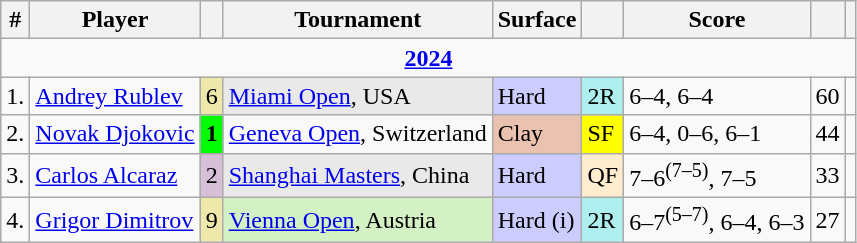<table class="wikitable sortable">
<tr>
<th class="unsortable">#</th>
<th>Player</th>
<th></th>
<th>Tournament</th>
<th>Surface</th>
<th class="unsortable"></th>
<th class="unsortable">Score</th>
<th></th>
<th class="unsortable"></th>
</tr>
<tr>
<td colspan=9 style="text-align:center"><strong><a href='#'>2024</a></strong></td>
</tr>
<tr>
<td>1.</td>
<td> <a href='#'>Andrey Rublev</a></td>
<td align=center bgcolor=eee8aa>6</td>
<td bgcolor=e9e9e9><a href='#'>Miami Open</a>, USA</td>
<td bgcolor=ccccff>Hard</td>
<td bgcolor=afeeee>2R</td>
<td>6–4, 6–4</td>
<td align=center>60</td>
<td></td>
</tr>
<tr>
<td>2.</td>
<td> <a href='#'>Novak Djokovic</a></td>
<td align=center bgcolor=lime><strong>1</strong></td>
<td><a href='#'>Geneva Open</a>, Switzerland</td>
<td bgcolor=ebc2af>Clay</td>
<td bgcolor=yellow>SF</td>
<td>6–4, 0–6, 6–1</td>
<td align=center>44</td>
<td></td>
</tr>
<tr>
<td>3.</td>
<td> <a href='#'>Carlos Alcaraz</a></td>
<td align=center bgcolor=thistle>2</td>
<td bgcolor=e9e9e9><a href='#'>Shanghai Masters</a>, China</td>
<td bgcolor=ccccff>Hard</td>
<td bgcolor=ffebcd>QF</td>
<td>7–6<sup>(7–5)</sup>, 7–5</td>
<td align=center>33</td>
<td></td>
</tr>
<tr>
<td>4.</td>
<td> <a href='#'>Grigor Dimitrov</a></td>
<td align=center bgcolor=eee8aa>9</td>
<td bgcolor=d4f1c5><a href='#'>Vienna Open</a>, Austria</td>
<td bgcolor=ccccff>Hard (i)</td>
<td bgcolor=afeeee>2R</td>
<td>6–7<sup>(5–7)</sup>, 6–4, 6–3</td>
<td align=center>27</td>
<td></td>
</tr>
</table>
